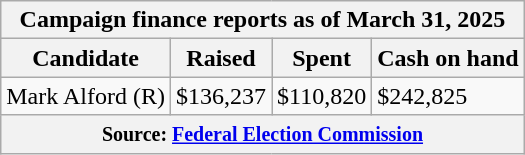<table class="wikitable sortable">
<tr>
<th colspan="4">Campaign finance reports as of March 31, 2025</th>
</tr>
<tr style="text-align:center;">
<th>Candidate</th>
<th>Raised</th>
<th>Spent</th>
<th>Cash on hand</th>
</tr>
<tr>
<td>Mark Alford (R)</td>
<td>$136,237</td>
<td>$110,820</td>
<td>$242,825</td>
</tr>
<tr>
<th colspan="4"><small>Source: <a href='#'>Federal Election Commission</a></small></th>
</tr>
</table>
